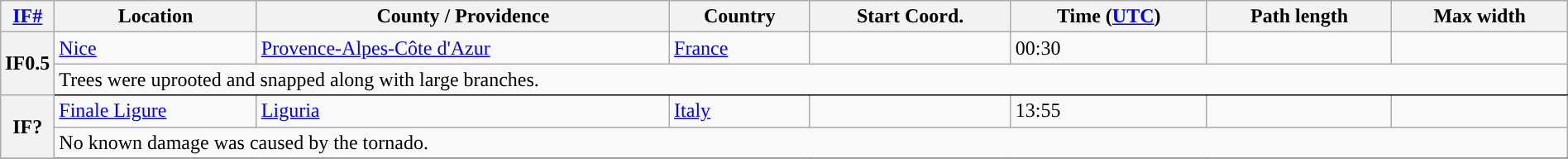<table class="wikitable sortable" style="width:100%;">
<tr>
<th scope="col" width="2%" align="center"><a href='#'>IF#</a></th>
<th scope="col" align="center" class="unsortable">Location</th>
<th scope="col" align="center" class="unsortable">County / Providence</th>
<th scope="col" align="center">Country</th>
<th scope="col" align="center">Start Coord.</th>
<th scope="col" align="center">Time (<a href='#'>UTC</a>)</th>
<th scope="col" align="center">Path length</th>
<th scope="col" align="center">Max width</th>
</tr>
<tr>
<th scope="row" rowspan="2" style="background-color:#">IF0.5</th>
<td><a href='#'>Nice</a></td>
<td><a href='#'>Provence-Alpes-Côte d'Azur</a></td>
<td><a href='#'>France</a></td>
<td></td>
<td>00:30</td>
<td></td>
<td></td>
</tr>
<tr class="expand-child">
<td colspan="8" style=" border-bottom: 1px solid black;">Trees were uprooted and snapped along with large branches.</td>
</tr>
<tr>
<th scope="row" rowspan="2" style="background-color:#">IF?</th>
<td><a href='#'>Finale Ligure</a></td>
<td><a href='#'>Liguria</a></td>
<td><a href='#'>Italy</a></td>
<td></td>
<td>13:55</td>
<td></td>
<td></td>
</tr>
<tr class="expand-child">
<td colspan="8" style=" border-bottom: 1px solid black;">No known damage was caused by the tornado.</td>
</tr>
<tr>
</tr>
</table>
